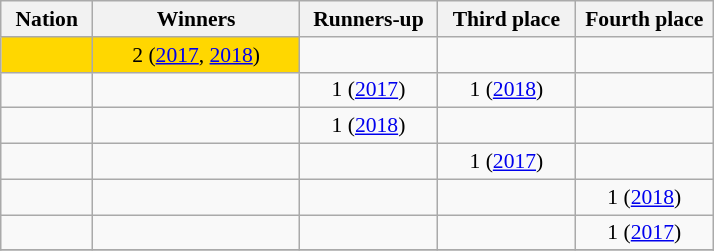<table class="wikitable" style="text-align: center;font-size:90%;">
<tr>
<th width=12%>Nation</th>
<th width=27%>Winners</th>
<th width=18%>Runners-up</th>
<th width=18%>Third place</th>
<th width=18%>Fourth place</th>
</tr>
<tr>
<td bgcolor=gold></td>
<td bgcolor=gold>2 (<a href='#'>2017</a>, <a href='#'>2018</a>)</td>
<td></td>
<td></td>
<td></td>
</tr>
<tr>
<td></td>
<td></td>
<td>1 (<a href='#'>2017</a>)</td>
<td>1 (<a href='#'>2018</a>)</td>
<td></td>
</tr>
<tr>
<td></td>
<td></td>
<td>1 (<a href='#'>2018</a>)</td>
<td></td>
<td></td>
</tr>
<tr>
<td></td>
<td></td>
<td></td>
<td>1 (<a href='#'>2017</a>)</td>
<td></td>
</tr>
<tr>
<td></td>
<td></td>
<td></td>
<td></td>
<td>1 (<a href='#'>2018</a>)</td>
</tr>
<tr>
<td></td>
<td></td>
<td></td>
<td></td>
<td>1 (<a href='#'>2017</a>)</td>
</tr>
<tr>
</tr>
</table>
